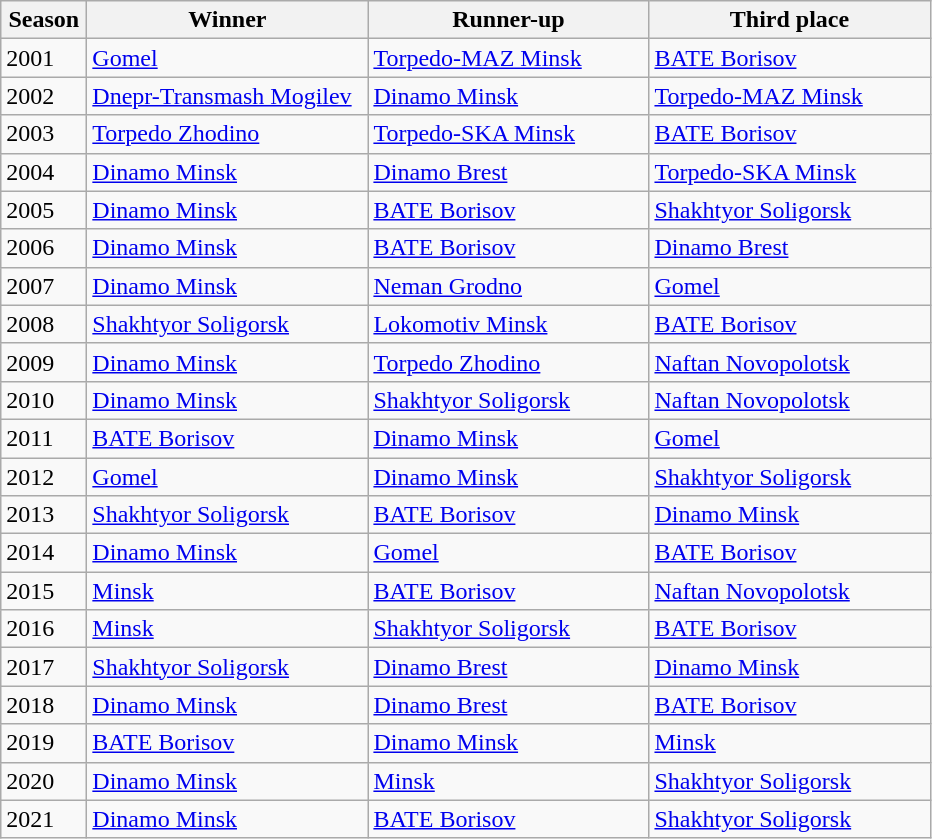<table class="wikitable">
<tr>
<th width=50>Season</th>
<th width=180>Winner</th>
<th width=180>Runner-up</th>
<th width=180>Third place</th>
</tr>
<tr>
<td>2001</td>
<td><a href='#'>Gomel</a></td>
<td><a href='#'>Torpedo-MAZ Minsk</a></td>
<td><a href='#'>BATE Borisov</a></td>
</tr>
<tr>
<td>2002</td>
<td><a href='#'>Dnepr-Transmash Mogilev</a></td>
<td><a href='#'>Dinamo Minsk</a></td>
<td><a href='#'>Torpedo-MAZ Minsk</a></td>
</tr>
<tr>
<td>2003</td>
<td><a href='#'>Torpedo Zhodino</a></td>
<td><a href='#'>Torpedo-SKA Minsk</a></td>
<td><a href='#'>BATE Borisov</a></td>
</tr>
<tr>
<td>2004</td>
<td><a href='#'>Dinamo Minsk</a></td>
<td><a href='#'>Dinamo Brest</a></td>
<td><a href='#'>Torpedo-SKA Minsk</a></td>
</tr>
<tr>
<td>2005</td>
<td><a href='#'>Dinamo Minsk</a></td>
<td><a href='#'>BATE Borisov</a></td>
<td><a href='#'>Shakhtyor Soligorsk</a></td>
</tr>
<tr>
<td>2006</td>
<td><a href='#'>Dinamo Minsk</a></td>
<td><a href='#'>BATE Borisov</a></td>
<td><a href='#'>Dinamo Brest</a></td>
</tr>
<tr>
<td>2007</td>
<td><a href='#'>Dinamo Minsk</a></td>
<td><a href='#'>Neman Grodno</a></td>
<td><a href='#'>Gomel</a></td>
</tr>
<tr>
<td>2008</td>
<td><a href='#'>Shakhtyor Soligorsk</a></td>
<td><a href='#'>Lokomotiv Minsk</a></td>
<td><a href='#'>BATE Borisov</a></td>
</tr>
<tr>
<td>2009</td>
<td><a href='#'>Dinamo Minsk</a></td>
<td><a href='#'>Torpedo Zhodino</a></td>
<td><a href='#'>Naftan Novopolotsk</a></td>
</tr>
<tr>
<td>2010</td>
<td><a href='#'>Dinamo Minsk</a></td>
<td><a href='#'>Shakhtyor Soligorsk</a></td>
<td><a href='#'>Naftan Novopolotsk</a></td>
</tr>
<tr>
<td>2011</td>
<td><a href='#'>BATE Borisov</a></td>
<td><a href='#'>Dinamo Minsk</a></td>
<td><a href='#'>Gomel</a></td>
</tr>
<tr>
<td>2012</td>
<td><a href='#'>Gomel</a></td>
<td><a href='#'>Dinamo Minsk</a></td>
<td><a href='#'>Shakhtyor Soligorsk</a></td>
</tr>
<tr>
<td>2013</td>
<td><a href='#'>Shakhtyor Soligorsk</a></td>
<td><a href='#'>BATE Borisov</a></td>
<td><a href='#'>Dinamo Minsk</a></td>
</tr>
<tr>
<td>2014</td>
<td><a href='#'>Dinamo Minsk</a></td>
<td><a href='#'>Gomel</a></td>
<td><a href='#'>BATE Borisov</a></td>
</tr>
<tr>
<td>2015</td>
<td><a href='#'>Minsk</a></td>
<td><a href='#'>BATE Borisov</a></td>
<td><a href='#'>Naftan Novopolotsk</a></td>
</tr>
<tr>
<td>2016</td>
<td><a href='#'>Minsk</a></td>
<td><a href='#'>Shakhtyor Soligorsk</a></td>
<td><a href='#'>BATE Borisov</a></td>
</tr>
<tr>
<td>2017</td>
<td><a href='#'>Shakhtyor Soligorsk</a></td>
<td><a href='#'>Dinamo Brest</a></td>
<td><a href='#'>Dinamo Minsk</a></td>
</tr>
<tr>
<td>2018</td>
<td><a href='#'>Dinamo Minsk</a></td>
<td><a href='#'>Dinamo Brest</a></td>
<td><a href='#'>BATE Borisov</a></td>
</tr>
<tr>
<td>2019</td>
<td><a href='#'>BATE Borisov</a></td>
<td><a href='#'>Dinamo Minsk</a></td>
<td><a href='#'>Minsk</a></td>
</tr>
<tr>
<td>2020</td>
<td><a href='#'>Dinamo Minsk</a></td>
<td><a href='#'>Minsk</a></td>
<td><a href='#'>Shakhtyor Soligorsk</a></td>
</tr>
<tr>
<td>2021</td>
<td><a href='#'>Dinamo Minsk</a></td>
<td><a href='#'>BATE Borisov</a></td>
<td><a href='#'>Shakhtyor Soligorsk</a></td>
</tr>
</table>
